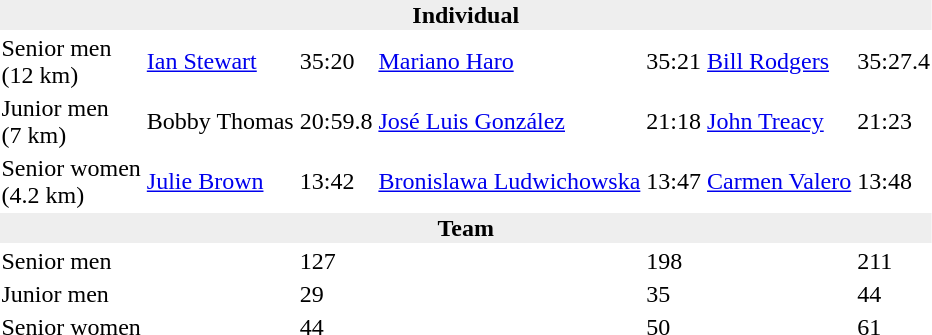<table>
<tr>
<td colspan=7 bgcolor=#eeeeee style=text-align:center;><strong>Individual</strong></td>
</tr>
<tr>
<td>Senior men<br>(12 km)</td>
<td><a href='#'>Ian Stewart</a><br></td>
<td>35:20</td>
<td><a href='#'>Mariano Haro</a><br></td>
<td>35:21</td>
<td><a href='#'>Bill Rodgers</a><br></td>
<td>35:27.4</td>
</tr>
<tr>
<td>Junior men<br>(7 km)</td>
<td>Bobby Thomas<br></td>
<td>20:59.8</td>
<td><a href='#'>José Luis González</a><br></td>
<td>21:18</td>
<td><a href='#'>John Treacy</a><br></td>
<td>21:23</td>
</tr>
<tr>
<td>Senior women<br>(4.2 km)</td>
<td><a href='#'>Julie Brown</a><br></td>
<td>13:42</td>
<td><a href='#'>Bronislawa Ludwichowska</a><br></td>
<td>13:47</td>
<td><a href='#'>Carmen Valero</a><br></td>
<td>13:48</td>
</tr>
<tr>
<td colspan=7 bgcolor=#eeeeee style=text-align:center;><strong>Team</strong></td>
</tr>
<tr>
<td>Senior men</td>
<td></td>
<td>127</td>
<td></td>
<td>198</td>
<td></td>
<td>211</td>
</tr>
<tr>
<td>Junior men</td>
<td></td>
<td>29</td>
<td></td>
<td>35</td>
<td></td>
<td>44</td>
</tr>
<tr>
<td>Senior women</td>
<td></td>
<td>44</td>
<td></td>
<td>50</td>
<td></td>
<td>61</td>
</tr>
</table>
